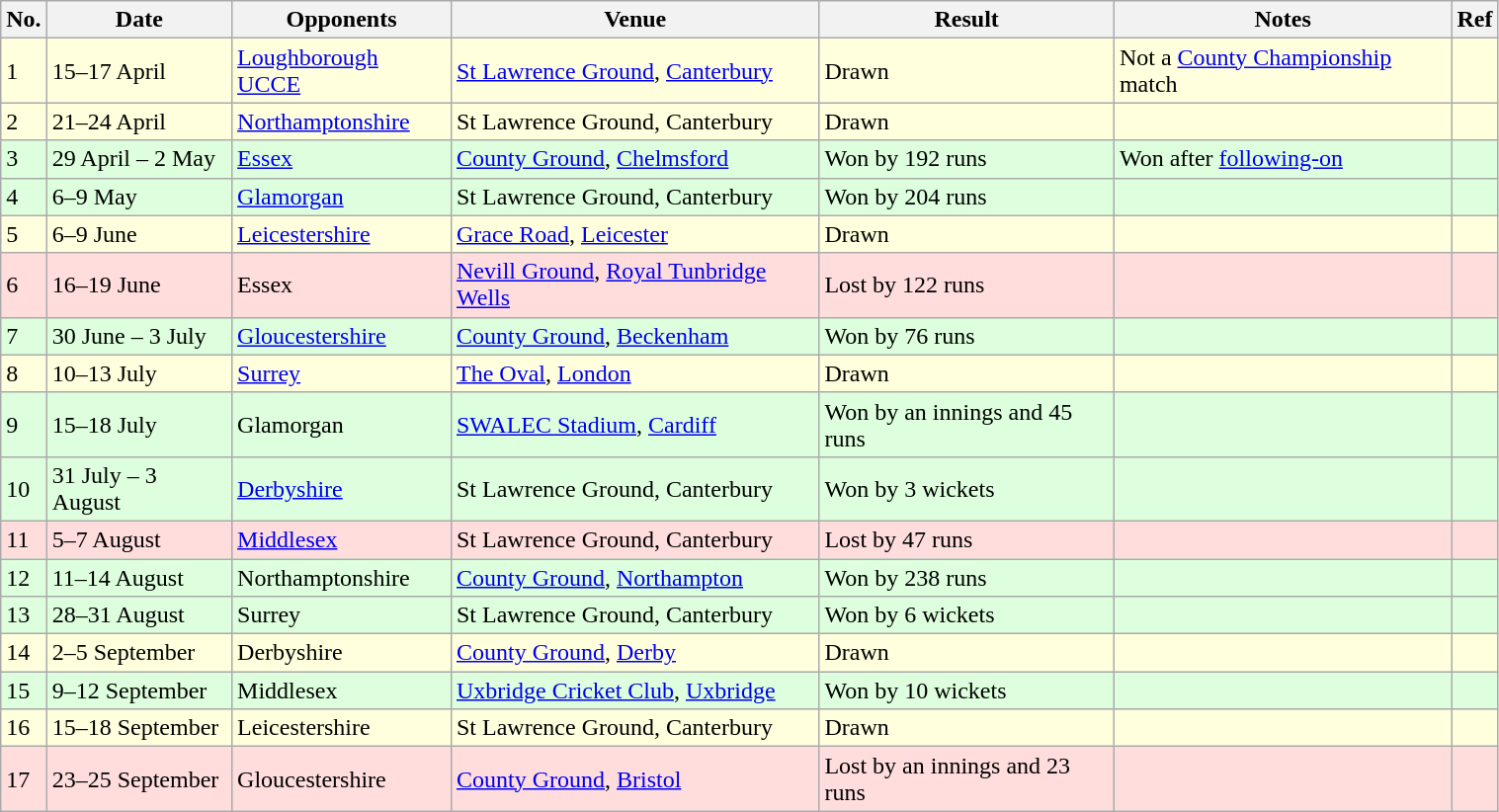<table class="wikitable" style="width:80%">
<tr>
<th>No.</th>
<th>Date</th>
<th>Opponents</th>
<th>Venue</th>
<th>Result</th>
<th>Notes</th>
<th>Ref</th>
</tr>
<tr style="background:#ffd">
<td>1</td>
<td>15–17 April</td>
<td><a href='#'>Loughborough UCCE</a></td>
<td><a href='#'>St Lawrence Ground</a>, <a href='#'>Canterbury</a></td>
<td>Drawn</td>
<td>Not a <a href='#'>County Championship</a> match</td>
<td style="text-align:center"></td>
</tr>
<tr style="background:#ffd">
<td>2</td>
<td>21–24 April</td>
<td><a href='#'>Northamptonshire</a></td>
<td>St Lawrence Ground, Canterbury</td>
<td>Drawn</td>
<td></td>
<td style="text-align:center"></td>
</tr>
<tr style="background:#dfd">
<td>3</td>
<td>29 April – 2 May</td>
<td><a href='#'>Essex</a></td>
<td><a href='#'>County Ground</a>, <a href='#'>Chelmsford</a></td>
<td>Won by 192 runs</td>
<td>Won after <a href='#'>following-on</a></td>
<td style="text-align:center"></td>
</tr>
<tr style="background:#dfd">
<td>4</td>
<td>6–9 May</td>
<td><a href='#'>Glamorgan</a></td>
<td>St Lawrence Ground, Canterbury</td>
<td>Won by 204 runs</td>
<td></td>
<td style="text-align:center"></td>
</tr>
<tr style="background:#ffd">
<td>5</td>
<td>6–9 June</td>
<td><a href='#'>Leicestershire</a></td>
<td><a href='#'>Grace Road</a>, <a href='#'>Leicester</a></td>
<td>Drawn</td>
<td></td>
<td style="text-align:center"></td>
</tr>
<tr style="background:#fdd">
<td>6</td>
<td>16–19 June</td>
<td>Essex</td>
<td><a href='#'>Nevill Ground</a>, <a href='#'>Royal Tunbridge Wells</a></td>
<td>Lost by 122 runs</td>
<td></td>
<td style="text-align:center"></td>
</tr>
<tr style="background:#dfd">
<td>7</td>
<td>30 June – 3 July</td>
<td><a href='#'>Gloucestershire</a></td>
<td><a href='#'>County Ground</a>, <a href='#'>Beckenham</a></td>
<td>Won by 76 runs</td>
<td></td>
<td style="text-align:center"></td>
</tr>
<tr style="background:#ffd">
<td>8</td>
<td>10–13 July</td>
<td><a href='#'>Surrey</a></td>
<td><a href='#'>The Oval</a>, <a href='#'>London</a></td>
<td>Drawn</td>
<td></td>
<td style="text-align:center"></td>
</tr>
<tr style="background:#dfd">
<td>9</td>
<td>15–18 July</td>
<td>Glamorgan</td>
<td><a href='#'>SWALEC Stadium</a>, <a href='#'>Cardiff</a></td>
<td>Won by an innings and 45 runs</td>
<td></td>
<td style="text-align:center"></td>
</tr>
<tr style="background:#dfd">
<td>10</td>
<td>31 July – 3 August</td>
<td><a href='#'>Derbyshire</a></td>
<td>St Lawrence Ground, Canterbury</td>
<td>Won by 3 wickets</td>
<td></td>
<td style="text-align:center"></td>
</tr>
<tr style="background:#fdd">
<td>11</td>
<td>5–7 August</td>
<td><a href='#'>Middlesex</a></td>
<td>St Lawrence Ground, Canterbury</td>
<td>Lost by 47 runs</td>
<td></td>
<td style="text-align:center"></td>
</tr>
<tr style="background:#dfd">
<td>12</td>
<td>11–14 August</td>
<td>Northamptonshire</td>
<td><a href='#'>County Ground</a>, <a href='#'>Northampton</a></td>
<td>Won by 238 runs</td>
<td></td>
<td style="text-align:center"></td>
</tr>
<tr style="background:#dfd">
<td>13</td>
<td>28–31 August</td>
<td>Surrey</td>
<td>St Lawrence Ground, Canterbury</td>
<td>Won by 6 wickets</td>
<td></td>
<td style="text-align:center"></td>
</tr>
<tr style="background:#ffd">
<td>14</td>
<td>2–5 September</td>
<td>Derbyshire</td>
<td><a href='#'>County Ground</a>, <a href='#'>Derby</a></td>
<td>Drawn</td>
<td></td>
<td style="text-align:center"></td>
</tr>
<tr style="background:#dfd">
<td>15</td>
<td>9–12 September</td>
<td>Middlesex</td>
<td><a href='#'>Uxbridge Cricket Club</a>, <a href='#'>Uxbridge</a></td>
<td>Won by 10 wickets</td>
<td></td>
<td style="text-align:center"></td>
</tr>
<tr style="background:#ffd">
<td>16</td>
<td>15–18 September</td>
<td>Leicestershire</td>
<td>St Lawrence Ground, Canterbury</td>
<td>Drawn</td>
<td></td>
<td style="text-align:center"></td>
</tr>
<tr style="background:#fdd">
<td>17</td>
<td>23–25 September</td>
<td>Gloucestershire</td>
<td><a href='#'>County Ground</a>, <a href='#'>Bristol</a></td>
<td>Lost by an innings and 23 runs</td>
<td></td>
<td style="text-align:center"></td>
</tr>
</table>
